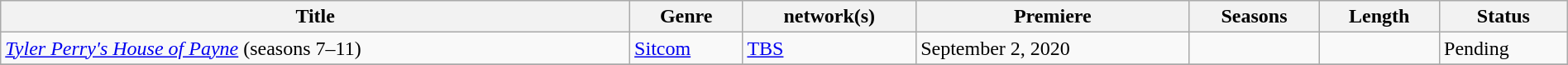<table class="wikitable sortable" style="width:100%;">
<tr>
<th>Title</th>
<th>Genre</th>
<th> network(s)</th>
<th>Premiere</th>
<th>Seasons</th>
<th>Length</th>
<th>Status</th>
</tr>
<tr>
<td><em><a href='#'>Tyler Perry's House of Payne</a></em> (seasons 7–11)</td>
<td><a href='#'>Sitcom</a></td>
<td><a href='#'>TBS</a></td>
<td>September 2, 2020</td>
<td></td>
<td></td>
<td>Pending</td>
</tr>
<tr>
</tr>
</table>
